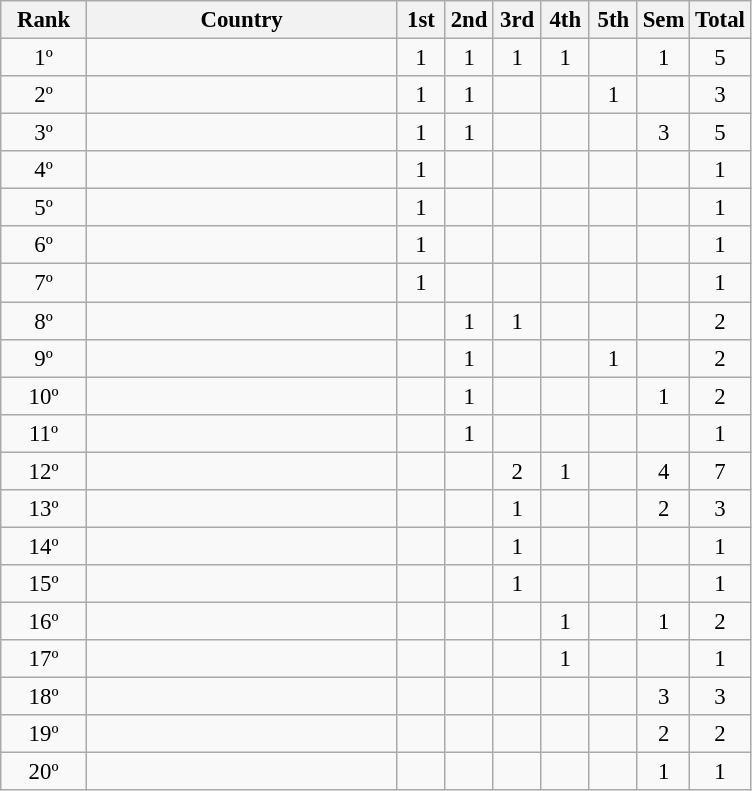<table class="wikitable" style="font-size:95%;">
<tr>
<th width="50">Rank</th>
<th width="200">Country</th>
<th width="25">1st</th>
<th width="25">2nd</th>
<th width="25">3rd</th>
<th width="25">4th</th>
<th width="25">5th</th>
<th width="25">Sem</th>
<th width="25">Total</th>
</tr>
<tr>
<td align=center>1º</td>
<td></td>
<td align=center>1</td>
<td align=center>1</td>
<td align=center>1</td>
<td align=center>1</td>
<td align=center></td>
<td align=center>1</td>
<td align=center>5</td>
</tr>
<tr>
<td align=center>2º</td>
<td></td>
<td align=center>1</td>
<td align=center>1</td>
<td align=center></td>
<td align=center></td>
<td align=center>1</td>
<td align=center></td>
<td align=center>3</td>
</tr>
<tr>
<td align=center>3º</td>
<td></td>
<td align=center>1</td>
<td align=center>1</td>
<td align=center></td>
<td align=center></td>
<td align=center></td>
<td align=center>3</td>
<td align=center>5</td>
</tr>
<tr>
<td align=center>4º</td>
<td></td>
<td align=center>1</td>
<td align=center></td>
<td align=center></td>
<td align=center></td>
<td align=center></td>
<td align=center></td>
<td align=center>1</td>
</tr>
<tr>
<td align=center>5º</td>
<td></td>
<td align=center>1</td>
<td align=center></td>
<td align=center></td>
<td align=center></td>
<td align=center></td>
<td align=center></td>
<td align=center>1</td>
</tr>
<tr>
<td align=center>6º</td>
<td></td>
<td align=center>1</td>
<td align=center></td>
<td align=center></td>
<td align=center></td>
<td align=center></td>
<td align=center></td>
<td align=center>1</td>
</tr>
<tr>
<td align=center>7º</td>
<td></td>
<td align=center>1</td>
<td align=center></td>
<td align=center></td>
<td align=center></td>
<td align=center></td>
<td align=center></td>
<td align=center>1</td>
</tr>
<tr>
<td align=center>8º</td>
<td></td>
<td align=center></td>
<td align=center>1</td>
<td align=center>1</td>
<td align=center></td>
<td align=center></td>
<td align=center></td>
<td align=center>2</td>
</tr>
<tr>
<td align=center>9º</td>
<td></td>
<td align=center></td>
<td align=center>1</td>
<td align=center></td>
<td align=center></td>
<td align=center>1</td>
<td align=center></td>
<td align=center>2</td>
</tr>
<tr>
<td align=center>10º</td>
<td></td>
<td align=center></td>
<td align=center>1</td>
<td align=center></td>
<td align=center></td>
<td align=center></td>
<td align=center>1</td>
<td align=center>2</td>
</tr>
<tr>
<td align=center>11º</td>
<td></td>
<td align=center></td>
<td align=center>1</td>
<td align=center></td>
<td align=center></td>
<td align=center></td>
<td align=center></td>
<td align=center>1</td>
</tr>
<tr>
<td align=center>12º</td>
<td></td>
<td align=center></td>
<td align=center></td>
<td align=center>2</td>
<td align=center>1</td>
<td align=center></td>
<td align=center>4</td>
<td align=center>7</td>
</tr>
<tr>
<td align=center>13º</td>
<td></td>
<td align=center></td>
<td align=center></td>
<td align=center>1</td>
<td align=center></td>
<td align=center></td>
<td align=center>2</td>
<td align=center>3</td>
</tr>
<tr>
<td align=center>14º</td>
<td></td>
<td align=center></td>
<td align=center></td>
<td align=center>1</td>
<td align=center></td>
<td align=center></td>
<td align=center></td>
<td align=center>1</td>
</tr>
<tr>
<td align=center>15º</td>
<td></td>
<td align=center></td>
<td align=center></td>
<td align=center>1</td>
<td align=center></td>
<td align=center></td>
<td align=center></td>
<td align=center>1</td>
</tr>
<tr>
<td align=center>16º</td>
<td></td>
<td align=center></td>
<td align=center></td>
<td align=center></td>
<td align=center>1</td>
<td align=center></td>
<td align=center>1</td>
<td align=center>2</td>
</tr>
<tr>
<td align=center>17º</td>
<td></td>
<td align=center></td>
<td align=center></td>
<td align=center></td>
<td align=center>1</td>
<td align=center></td>
<td align=center></td>
<td align=center>1</td>
</tr>
<tr>
<td align=center>18º</td>
<td></td>
<td align=center></td>
<td align=center></td>
<td align=center></td>
<td align=center></td>
<td align=center></td>
<td align=center>3</td>
<td align=center>3</td>
</tr>
<tr>
<td align=center>19º</td>
<td></td>
<td align=center></td>
<td align=center></td>
<td align=center></td>
<td align=center></td>
<td align=center></td>
<td align=center>2</td>
<td align=center>2</td>
</tr>
<tr>
<td align=center>20º</td>
<td></td>
<td align=center></td>
<td align=center></td>
<td align=center></td>
<td align=center></td>
<td align=center></td>
<td align=center>1</td>
<td align=center>1</td>
</tr>
</table>
